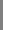<table>
<tr>
<td style="border:1px solid gray; padding: 0;"><br></td>
</tr>
</table>
